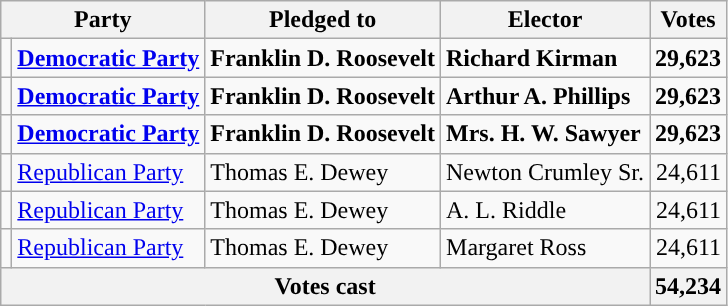<table class="wikitable">
<tr>
<th colspan=2>Party</th>
<th>Pledged to</th>
<th>Elector</th>
<th>Votes</th>
</tr>
<tr style="font-weight:bold">
<td></td>
<td><a href='#'>Democratic Party</a></td>
<td>Franklin D. Roosevelt</td>
<td>Richard Kirman</td>
<td align="right">29,623</td>
</tr>
<tr style="font-weight:bold">
<td></td>
<td><a href='#'>Democratic Party</a></td>
<td>Franklin D. Roosevelt</td>
<td>Arthur A. Phillips</td>
<td align="right">29,623</td>
</tr>
<tr style="font-weight:bold">
<td></td>
<td><a href='#'>Democratic Party</a></td>
<td>Franklin D. Roosevelt</td>
<td>Mrs. H. W. Sawyer</td>
<td align="right">29,623</td>
</tr>
<tr>
<td></td>
<td><a href='#'>Republican Party</a></td>
<td>Thomas E. Dewey</td>
<td>Newton Crumley Sr.</td>
<td align="right">24,611</td>
</tr>
<tr>
<td></td>
<td><a href='#'>Republican Party</a></td>
<td>Thomas E. Dewey</td>
<td>A. L. Riddle</td>
<td align="right">24,611</td>
</tr>
<tr>
<td></td>
<td><a href='#'>Republican Party</a></td>
<td>Thomas E. Dewey</td>
<td>Margaret Ross</td>
<td align="right">24,611</td>
</tr>
<tr>
<th colspan="4">Votes cast</th>
<th>54,234</th>
</tr>
</table>
